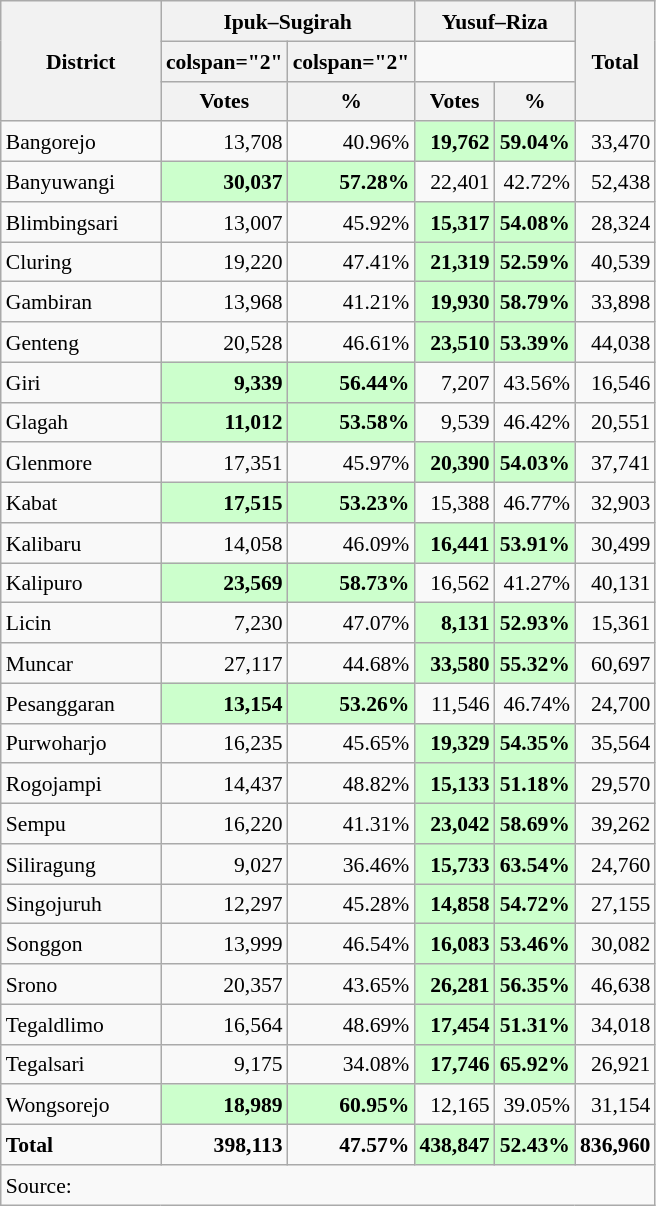<table class="wikitable" style="text-align:right; font-size:90%; line-height:20px;">
<tr>
<th rowspan="3" width="100">District</th>
<th colspan="2" width="100">Ipuk–Sugirah</th>
<th colspan="2" width="100">Yusuf–Riza</th>
<th rowspan="3">Total</th>
</tr>
<tr>
<th>colspan="2" </th>
<th>colspan="2" </th>
</tr>
<tr>
<th>Votes</th>
<th>%</th>
<th>Votes</th>
<th>%</th>
</tr>
<tr>
<td align="left">Bangorejo</td>
<td>13,708</td>
<td>40.96%</td>
<td style="background:#ccffcc"><strong>19,762</strong></td>
<td style="background:#ccffcc"><strong>59.04%</strong></td>
<td>33,470</td>
</tr>
<tr>
<td align="left">Banyuwangi</td>
<td style="background:#ccffcc"><strong>30,037</strong></td>
<td style="background:#ccffcc"><strong>57.28%</strong></td>
<td>22,401</td>
<td>42.72%</td>
<td>52,438</td>
</tr>
<tr>
<td align="left">Blimbingsari</td>
<td>13,007</td>
<td>45.92%</td>
<td style="background:#ccffcc"><strong>15,317</strong></td>
<td style="background:#ccffcc"><strong>54.08%</strong></td>
<td>28,324</td>
</tr>
<tr>
<td align="left">Cluring</td>
<td>19,220</td>
<td>47.41%</td>
<td style="background:#ccffcc"><strong>21,319</strong></td>
<td style="background:#ccffcc"><strong>52.59%</strong></td>
<td>40,539</td>
</tr>
<tr>
<td align="left">Gambiran</td>
<td>13,968</td>
<td>41.21%</td>
<td style="background:#ccffcc"><strong>19,930</strong></td>
<td style="background:#ccffcc"><strong>58.79%</strong></td>
<td>33,898</td>
</tr>
<tr>
<td align="left">Genteng</td>
<td>20,528</td>
<td>46.61%</td>
<td style="background:#ccffcc"><strong>23,510</strong></td>
<td style="background:#ccffcc"><strong>53.39%</strong></td>
<td>44,038</td>
</tr>
<tr>
<td align="left">Giri</td>
<td style="background:#ccffcc"><strong>9,339</strong></td>
<td style="background:#ccffcc"><strong>56.44%</strong></td>
<td>7,207</td>
<td>43.56%</td>
<td>16,546</td>
</tr>
<tr>
<td align="left">Glagah</td>
<td style="background:#ccffcc"><strong>11,012</strong></td>
<td style="background:#ccffcc"><strong>53.58%</strong></td>
<td>9,539</td>
<td>46.42%</td>
<td>20,551</td>
</tr>
<tr>
<td align="left">Glenmore</td>
<td>17,351</td>
<td>45.97%</td>
<td style="background:#ccffcc"><strong>20,390</strong></td>
<td style="background:#ccffcc"><strong>54.03%</strong></td>
<td>37,741</td>
</tr>
<tr>
<td align="left">Kabat</td>
<td style="background:#ccffcc"><strong>17,515</strong></td>
<td style="background:#ccffcc"><strong>53.23%</strong></td>
<td>15,388</td>
<td>46.77%</td>
<td>32,903</td>
</tr>
<tr>
<td align="left">Kalibaru</td>
<td>14,058</td>
<td>46.09%</td>
<td style="background:#ccffcc"><strong>16,441</strong></td>
<td style="background:#ccffcc"><strong>53.91%</strong></td>
<td>30,499</td>
</tr>
<tr>
<td align="left">Kalipuro</td>
<td style="background:#ccffcc"><strong>23,569</strong></td>
<td style="background:#ccffcc"><strong>58.73%</strong></td>
<td>16,562</td>
<td>41.27%</td>
<td>40,131</td>
</tr>
<tr>
<td align="left">Licin</td>
<td>7,230</td>
<td>47.07%</td>
<td style="background:#ccffcc"><strong>8,131</strong></td>
<td style="background:#ccffcc"><strong>52.93%</strong></td>
<td>15,361</td>
</tr>
<tr>
<td align="left">Muncar</td>
<td>27,117</td>
<td>44.68%</td>
<td style="background:#ccffcc"><strong>33,580</strong></td>
<td style="background:#ccffcc"><strong>55.32%</strong></td>
<td>60,697</td>
</tr>
<tr>
<td align="left">Pesanggaran</td>
<td style="background:#ccffcc"><strong>13,154</strong></td>
<td style="background:#ccffcc"><strong>53.26%</strong></td>
<td>11,546</td>
<td>46.74%</td>
<td>24,700</td>
</tr>
<tr>
<td align="left">Purwoharjo</td>
<td>16,235</td>
<td>45.65%</td>
<td style="background:#ccffcc"><strong>19,329</strong></td>
<td style="background:#ccffcc"><strong>54.35%</strong></td>
<td>35,564</td>
</tr>
<tr>
<td align="left">Rogojampi</td>
<td>14,437</td>
<td>48.82%</td>
<td style="background:#ccffcc"><strong>15,133</strong></td>
<td style="background:#ccffcc"><strong>51.18%</strong></td>
<td>29,570</td>
</tr>
<tr>
<td align="left">Sempu</td>
<td>16,220</td>
<td>41.31%</td>
<td style="background:#ccffcc"><strong>23,042</strong></td>
<td style="background:#ccffcc"><strong>58.69%</strong></td>
<td>39,262</td>
</tr>
<tr>
<td align="left">Siliragung</td>
<td>9,027</td>
<td>36.46%</td>
<td style="background:#ccffcc"><strong>15,733</strong></td>
<td style="background:#ccffcc"><strong>63.54%</strong></td>
<td>24,760</td>
</tr>
<tr>
<td align="left">Singojuruh</td>
<td>12,297</td>
<td>45.28%</td>
<td style="background:#ccffcc"><strong>14,858</strong></td>
<td style="background:#ccffcc"><strong>54.72%</strong></td>
<td>27,155</td>
</tr>
<tr>
<td align="left">Songgon</td>
<td>13,999</td>
<td>46.54%</td>
<td style="background:#ccffcc"><strong>16,083</strong></td>
<td style="background:#ccffcc"><strong>53.46%</strong></td>
<td>30,082</td>
</tr>
<tr>
<td align="left">Srono</td>
<td>20,357</td>
<td>43.65%</td>
<td style="background:#ccffcc"><strong>26,281</strong></td>
<td style="background:#ccffcc"><strong>56.35%</strong></td>
<td>46,638</td>
</tr>
<tr>
<td align="left">Tegaldlimo</td>
<td>16,564</td>
<td>48.69%</td>
<td style="background:#ccffcc"><strong>17,454</strong></td>
<td style="background:#ccffcc"><strong>51.31%</strong></td>
<td>34,018</td>
</tr>
<tr>
<td align="left">Tegalsari</td>
<td>9,175</td>
<td>34.08%</td>
<td style="background:#ccffcc"><strong>17,746</strong></td>
<td style="background:#ccffcc"><strong>65.92%</strong></td>
<td>26,921</td>
</tr>
<tr>
<td align="left">Wongsorejo</td>
<td style="background:#ccffcc"><strong>18,989</strong></td>
<td style="background:#ccffcc"><strong>60.95%</strong></td>
<td>12,165</td>
<td>39.05%</td>
<td>31,154</td>
</tr>
<tr>
<td align="left"><strong>Total</strong></td>
<td><strong>398,113</strong></td>
<td><strong>47.57%</strong></td>
<td style="background:#ccffcc"><strong>438,847</strong></td>
<td style="background:#ccffcc"><strong>52.43%</strong></td>
<td><strong>836,960</strong></td>
</tr>
<tr>
<td colspan="6"; align="left">Source: </td>
</tr>
</table>
